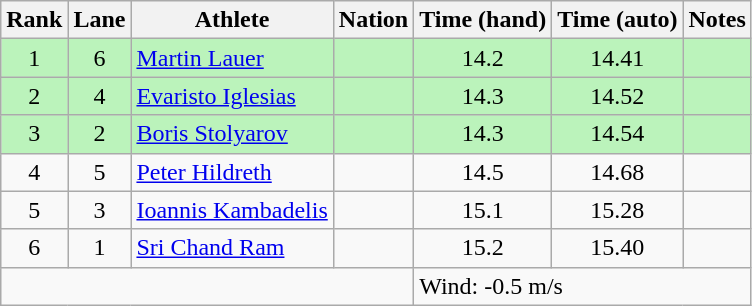<table class="wikitable sortable" style="text-align:center">
<tr>
<th>Rank</th>
<th>Lane</th>
<th>Athlete</th>
<th>Nation</th>
<th>Time (hand)</th>
<th>Time (auto)</th>
<th>Notes</th>
</tr>
<tr bgcolor=bbf3bb>
<td>1</td>
<td>6</td>
<td align=left><a href='#'>Martin Lauer</a></td>
<td align=left></td>
<td>14.2</td>
<td>14.41</td>
<td></td>
</tr>
<tr bgcolor=bbf3bb>
<td>2</td>
<td>4</td>
<td align=left><a href='#'>Evaristo Iglesias</a></td>
<td align=left></td>
<td>14.3</td>
<td>14.52</td>
<td></td>
</tr>
<tr bgcolor=bbf3bb>
<td>3</td>
<td>2</td>
<td align=left><a href='#'>Boris Stolyarov</a></td>
<td align=left></td>
<td>14.3</td>
<td>14.54</td>
<td></td>
</tr>
<tr>
<td>4</td>
<td>5</td>
<td align=left><a href='#'>Peter Hildreth</a></td>
<td align=left></td>
<td>14.5</td>
<td>14.68</td>
<td></td>
</tr>
<tr>
<td>5</td>
<td>3</td>
<td align=left><a href='#'>Ioannis Kambadelis</a></td>
<td align=left></td>
<td>15.1</td>
<td>15.28</td>
<td></td>
</tr>
<tr>
<td>6</td>
<td>1</td>
<td align=left><a href='#'>Sri Chand Ram</a></td>
<td align=left></td>
<td>15.2</td>
<td>15.40</td>
<td></td>
</tr>
<tr class="sortbottom">
<td colspan=4></td>
<td colspan="3" style="text-align:left;">Wind: -0.5 m/s</td>
</tr>
</table>
